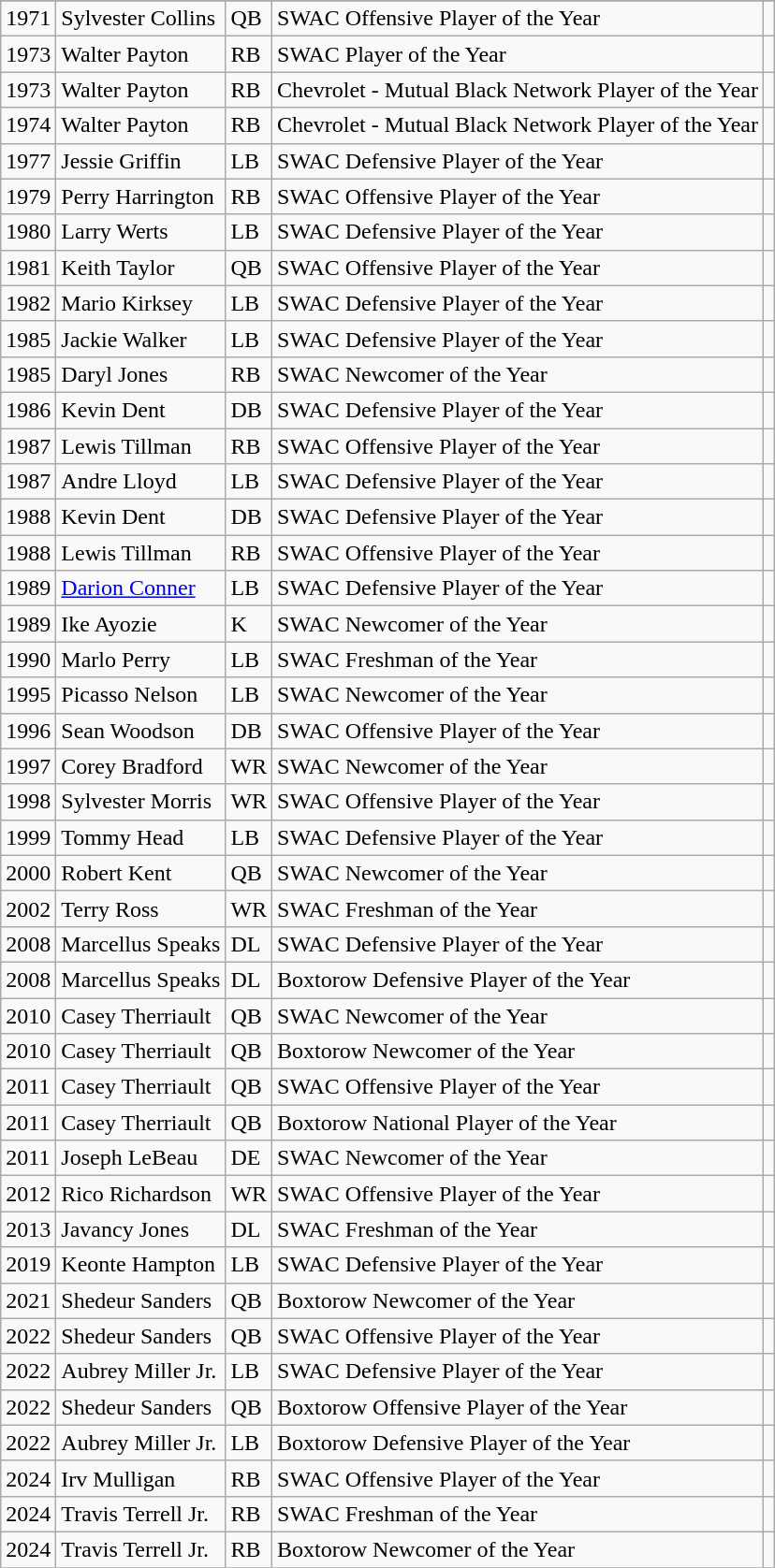<table class="wikitable">
<tr>
</tr>
<tr>
<td>1971</td>
<td>Sylvester Collins</td>
<td>QB</td>
<td>SWAC Offensive Player of the Year</td>
<td></td>
</tr>
<tr>
<td>1973</td>
<td>Walter Payton</td>
<td>RB</td>
<td>SWAC Player of the Year</td>
<td></td>
</tr>
<tr>
<td>1973</td>
<td>Walter Payton</td>
<td>RB</td>
<td>Chevrolet - Mutual Black Network Player of the Year</td>
<td></td>
</tr>
<tr>
<td>1974</td>
<td>Walter Payton</td>
<td>RB</td>
<td>Chevrolet - Mutual Black Network Player of the Year</td>
<td></td>
</tr>
<tr>
<td>1977</td>
<td>Jessie Griffin</td>
<td>LB</td>
<td>SWAC Defensive Player of the Year</td>
<td></td>
</tr>
<tr>
<td>1979</td>
<td>Perry Harrington</td>
<td>RB</td>
<td>SWAC Offensive Player of the Year</td>
<td></td>
</tr>
<tr>
<td>1980</td>
<td>Larry Werts</td>
<td>LB</td>
<td>SWAC Defensive Player of the Year</td>
<td></td>
</tr>
<tr>
<td>1981</td>
<td>Keith Taylor</td>
<td>QB</td>
<td>SWAC Offensive Player of the Year</td>
<td></td>
</tr>
<tr>
<td>1982</td>
<td>Mario Kirksey</td>
<td>LB</td>
<td>SWAC Defensive Player of the Year</td>
<td></td>
</tr>
<tr>
<td>1985</td>
<td>Jackie Walker</td>
<td>LB</td>
<td>SWAC Defensive Player of the Year</td>
<td></td>
</tr>
<tr>
<td>1985</td>
<td>Daryl Jones</td>
<td>RB</td>
<td>SWAC Newcomer of the Year</td>
<td></td>
</tr>
<tr>
<td>1986</td>
<td>Kevin Dent</td>
<td>DB</td>
<td>SWAC Defensive Player of the Year</td>
<td></td>
</tr>
<tr>
<td>1987</td>
<td>Lewis Tillman</td>
<td>RB</td>
<td>SWAC Offensive Player of the Year</td>
<td></td>
</tr>
<tr>
<td>1987</td>
<td>Andre Lloyd</td>
<td>LB</td>
<td>SWAC Defensive Player of the Year</td>
<td></td>
</tr>
<tr>
<td>1988</td>
<td>Kevin Dent</td>
<td>DB</td>
<td>SWAC Defensive Player of the Year</td>
<td></td>
</tr>
<tr>
<td>1988</td>
<td>Lewis Tillman</td>
<td>RB</td>
<td>SWAC Offensive Player of the Year</td>
<td></td>
</tr>
<tr>
<td>1989</td>
<td><a href='#'>Darion Conner</a></td>
<td>LB</td>
<td>SWAC Defensive Player of the Year</td>
<td></td>
</tr>
<tr>
<td>1989</td>
<td>Ike Ayozie</td>
<td>K</td>
<td>SWAC Newcomer of the Year</td>
<td></td>
</tr>
<tr>
<td>1990</td>
<td>Marlo Perry</td>
<td>LB</td>
<td>SWAC Freshman of the Year</td>
<td></td>
</tr>
<tr>
<td>1995</td>
<td>Picasso Nelson</td>
<td>LB</td>
<td>SWAC Newcomer of the Year</td>
<td></td>
</tr>
<tr>
<td>1996</td>
<td>Sean Woodson</td>
<td>DB</td>
<td>SWAC Offensive Player of the Year</td>
<td></td>
</tr>
<tr>
<td>1997</td>
<td>Corey Bradford</td>
<td>WR</td>
<td>SWAC Newcomer of the Year</td>
<td></td>
</tr>
<tr>
<td>1998</td>
<td>Sylvester Morris</td>
<td>WR</td>
<td>SWAC Offensive Player of the Year</td>
<td></td>
</tr>
<tr>
<td>1999</td>
<td>Tommy Head</td>
<td>LB</td>
<td>SWAC Defensive Player of the Year</td>
<td></td>
</tr>
<tr>
<td>2000</td>
<td>Robert Kent</td>
<td>QB</td>
<td>SWAC Newcomer of the Year</td>
<td></td>
</tr>
<tr>
<td>2002</td>
<td>Terry Ross</td>
<td>WR</td>
<td>SWAC Freshman of the Year</td>
<td></td>
</tr>
<tr>
<td>2008</td>
<td>Marcellus Speaks</td>
<td>DL</td>
<td>SWAC Defensive Player of the Year</td>
<td></td>
</tr>
<tr>
<td>2008</td>
<td>Marcellus Speaks</td>
<td>DL</td>
<td>Boxtorow Defensive Player of the Year</td>
<td></td>
</tr>
<tr>
<td>2010</td>
<td>Casey Therriault</td>
<td>QB</td>
<td>SWAC Newcomer of the Year</td>
<td></td>
</tr>
<tr>
<td>2010</td>
<td>Casey Therriault</td>
<td>QB</td>
<td>Boxtorow Newcomer of the Year</td>
<td></td>
</tr>
<tr>
<td>2011</td>
<td>Casey Therriault</td>
<td>QB</td>
<td>SWAC Offensive Player of the Year</td>
<td></td>
</tr>
<tr>
<td>2011</td>
<td>Casey Therriault</td>
<td>QB</td>
<td>Boxtorow National Player of the Year</td>
<td></td>
</tr>
<tr>
<td>2011</td>
<td>Joseph LeBeau</td>
<td>DE</td>
<td>SWAC Newcomer of the Year</td>
<td></td>
</tr>
<tr>
<td>2012</td>
<td>Rico Richardson</td>
<td>WR</td>
<td>SWAC Offensive Player of the Year</td>
<td></td>
</tr>
<tr>
<td>2013</td>
<td>Javancy Jones</td>
<td>DL</td>
<td>SWAC Freshman of the Year</td>
<td></td>
</tr>
<tr>
<td>2019</td>
<td>Keonte Hampton</td>
<td>LB</td>
<td>SWAC Defensive Player of the Year</td>
<td></td>
</tr>
<tr>
<td>2021</td>
<td>Shedeur Sanders</td>
<td>QB</td>
<td>Boxtorow Newcomer of the Year</td>
<td></td>
</tr>
<tr>
<td>2022</td>
<td>Shedeur Sanders</td>
<td>QB</td>
<td>SWAC Offensive Player of the Year</td>
<td></td>
</tr>
<tr>
<td>2022</td>
<td>Aubrey Miller Jr.</td>
<td>LB</td>
<td>SWAC Defensive Player of the Year</td>
<td></td>
</tr>
<tr>
<td>2022</td>
<td>Shedeur Sanders</td>
<td>QB</td>
<td>Boxtorow Offensive Player of the Year</td>
<td></td>
</tr>
<tr>
<td>2022</td>
<td>Aubrey Miller Jr.</td>
<td>LB</td>
<td>Boxtorow Defensive Player of the Year</td>
<td></td>
</tr>
<tr>
<td>2024</td>
<td>Irv Mulligan</td>
<td>RB</td>
<td>SWAC Offensive Player of the Year</td>
<td></td>
</tr>
<tr>
<td>2024</td>
<td>Travis Terrell Jr.</td>
<td>RB</td>
<td>SWAC Freshman of the Year</td>
<td></td>
</tr>
<tr>
<td>2024</td>
<td>Travis Terrell Jr.</td>
<td>RB</td>
<td>Boxtorow Newcomer of the Year</td>
<td></td>
</tr>
<tr>
</tr>
</table>
